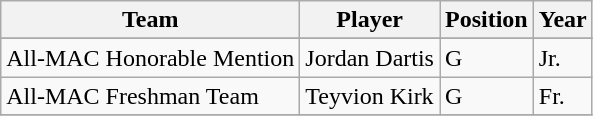<table class="wikitable" border="1">
<tr align=center>
<th style= >Team</th>
<th style= >Player</th>
<th style= >Position</th>
<th style= >Year</th>
</tr>
<tr align="center">
</tr>
<tr>
<td>All-MAC Honorable Mention</td>
<td>Jordan Dartis</td>
<td>G</td>
<td>Jr.</td>
</tr>
<tr>
<td>All-MAC Freshman Team</td>
<td>Teyvion Kirk</td>
<td>G</td>
<td>Fr.</td>
</tr>
<tr>
</tr>
</table>
